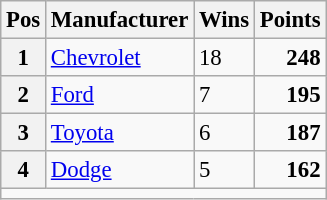<table class="wikitable" style="font-size: 95%;">
<tr>
<th>Pos</th>
<th>Manufacturer</th>
<th>Wins</th>
<th>Points</th>
</tr>
<tr>
<th>1</th>
<td><a href='#'>Chevrolet</a></td>
<td>18</td>
<td align="right"><strong>248</strong></td>
</tr>
<tr>
<th>2</th>
<td><a href='#'>Ford</a></td>
<td>7</td>
<td align="right"><strong>195</strong></td>
</tr>
<tr>
<th>3</th>
<td><a href='#'>Toyota</a></td>
<td>6</td>
<td align="right"><strong>187</strong></td>
</tr>
<tr>
<th>4</th>
<td><a href='#'>Dodge</a></td>
<td>5</td>
<td align="right"><strong>162</strong></td>
</tr>
<tr>
<td colspan="4"></td>
</tr>
</table>
